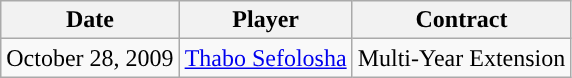<table class="wikitable sortable sortable" style="text-align: center">
<tr>
<th>Date</th>
<th>Player</th>
<th>Contract</th>
</tr>
<tr style="text-align: center">
<td>October 28, 2009</td>
<td><a href='#'>Thabo Sefolosha</a></td>
<td>Multi-Year Extension</td>
</tr>
</table>
